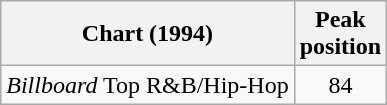<table class="wikitable">
<tr>
<th>Chart (1994)</th>
<th>Peak<br>position</th>
</tr>
<tr>
<td><em>Billboard</em> Top R&B/Hip-Hop</td>
<td align="center">84</td>
</tr>
</table>
